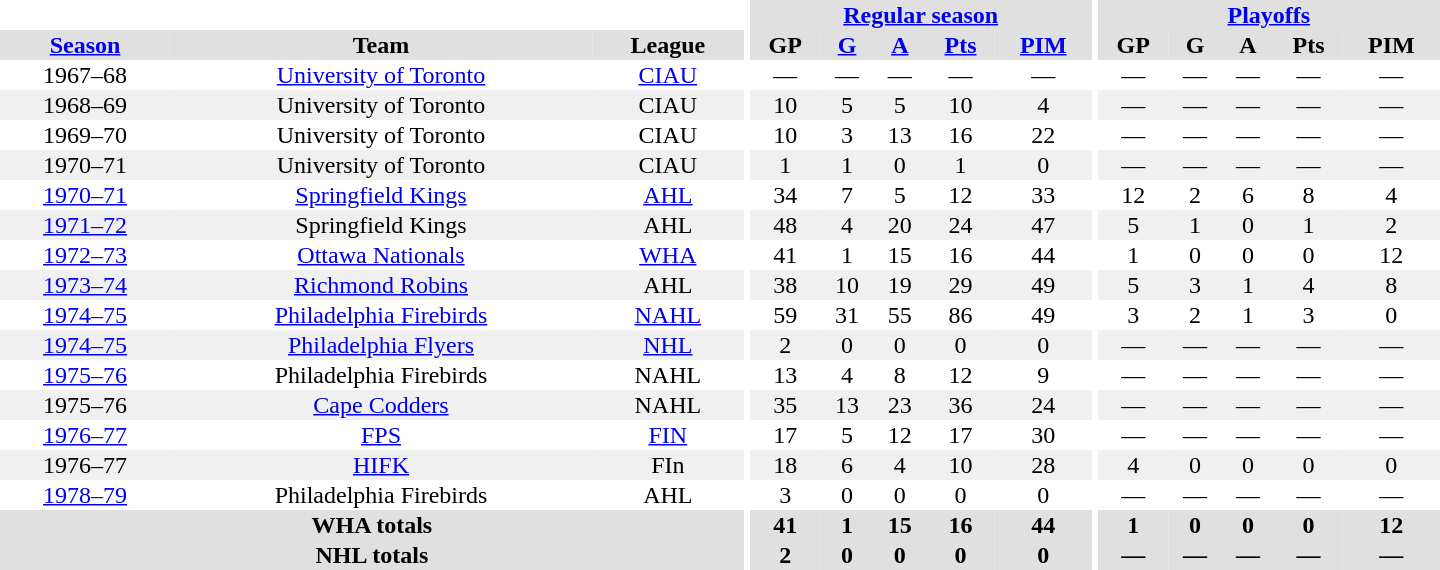<table border="0" cellpadding="1" cellspacing="0" style="text-align:center; width:60em">
<tr bgcolor="#e0e0e0">
<th colspan="3" bgcolor="#ffffff"></th>
<th rowspan="100" bgcolor="#ffffff"></th>
<th colspan="5"><a href='#'>Regular season</a></th>
<th rowspan="100" bgcolor="#ffffff"></th>
<th colspan="5"><a href='#'>Playoffs</a></th>
</tr>
<tr bgcolor="#e0e0e0">
<th><a href='#'>Season</a></th>
<th>Team</th>
<th>League</th>
<th>GP</th>
<th><a href='#'>G</a></th>
<th><a href='#'>A</a></th>
<th><a href='#'>Pts</a></th>
<th><a href='#'>PIM</a></th>
<th>GP</th>
<th>G</th>
<th>A</th>
<th>Pts</th>
<th>PIM</th>
</tr>
<tr>
<td>1967–68</td>
<td><a href='#'>University of Toronto</a></td>
<td><a href='#'>CIAU</a></td>
<td>—</td>
<td>—</td>
<td>—</td>
<td>—</td>
<td>—</td>
<td>—</td>
<td>—</td>
<td>—</td>
<td>—</td>
<td>—</td>
</tr>
<tr bgcolor="#f0f0f0">
<td>1968–69</td>
<td>University of Toronto</td>
<td>CIAU</td>
<td>10</td>
<td>5</td>
<td>5</td>
<td>10</td>
<td>4</td>
<td>—</td>
<td>—</td>
<td>—</td>
<td>—</td>
<td>—</td>
</tr>
<tr>
<td>1969–70</td>
<td>University of Toronto</td>
<td>CIAU</td>
<td>10</td>
<td>3</td>
<td>13</td>
<td>16</td>
<td>22</td>
<td>—</td>
<td>—</td>
<td>—</td>
<td>—</td>
<td>—</td>
</tr>
<tr bgcolor="#f0f0f0">
<td>1970–71</td>
<td>University of Toronto</td>
<td>CIAU</td>
<td>1</td>
<td>1</td>
<td>0</td>
<td>1</td>
<td>0</td>
<td>—</td>
<td>—</td>
<td>—</td>
<td>—</td>
<td>—</td>
</tr>
<tr>
<td><a href='#'>1970–71</a></td>
<td><a href='#'>Springfield Kings</a></td>
<td><a href='#'>AHL</a></td>
<td>34</td>
<td>7</td>
<td>5</td>
<td>12</td>
<td>33</td>
<td>12</td>
<td>2</td>
<td>6</td>
<td>8</td>
<td>4</td>
</tr>
<tr bgcolor="#f0f0f0">
<td><a href='#'>1971–72</a></td>
<td>Springfield Kings</td>
<td>AHL</td>
<td>48</td>
<td>4</td>
<td>20</td>
<td>24</td>
<td>47</td>
<td>5</td>
<td>1</td>
<td>0</td>
<td>1</td>
<td>2</td>
</tr>
<tr>
<td><a href='#'>1972–73</a></td>
<td><a href='#'>Ottawa Nationals</a></td>
<td><a href='#'>WHA</a></td>
<td>41</td>
<td>1</td>
<td>15</td>
<td>16</td>
<td>44</td>
<td>1</td>
<td>0</td>
<td>0</td>
<td>0</td>
<td>12</td>
</tr>
<tr bgcolor="#f0f0f0">
<td><a href='#'>1973–74</a></td>
<td><a href='#'>Richmond Robins</a></td>
<td>AHL</td>
<td>38</td>
<td>10</td>
<td>19</td>
<td>29</td>
<td>49</td>
<td>5</td>
<td>3</td>
<td>1</td>
<td>4</td>
<td>8</td>
</tr>
<tr>
<td><a href='#'>1974–75</a></td>
<td><a href='#'>Philadelphia Firebirds</a></td>
<td><a href='#'>NAHL</a></td>
<td>59</td>
<td>31</td>
<td>55</td>
<td>86</td>
<td>49</td>
<td>3</td>
<td>2</td>
<td>1</td>
<td>3</td>
<td>0</td>
</tr>
<tr bgcolor="#f0f0f0">
<td><a href='#'>1974–75</a></td>
<td><a href='#'>Philadelphia Flyers</a></td>
<td><a href='#'>NHL</a></td>
<td>2</td>
<td>0</td>
<td>0</td>
<td>0</td>
<td>0</td>
<td>—</td>
<td>—</td>
<td>—</td>
<td>—</td>
<td>—</td>
</tr>
<tr>
<td><a href='#'>1975–76</a></td>
<td>Philadelphia Firebirds</td>
<td>NAHL</td>
<td>13</td>
<td>4</td>
<td>8</td>
<td>12</td>
<td>9</td>
<td>—</td>
<td>—</td>
<td>—</td>
<td>—</td>
<td>—</td>
</tr>
<tr bgcolor="#f0f0f0">
<td>1975–76</td>
<td><a href='#'>Cape Codders</a></td>
<td>NAHL</td>
<td>35</td>
<td>13</td>
<td>23</td>
<td>36</td>
<td>24</td>
<td>—</td>
<td>—</td>
<td>—</td>
<td>—</td>
<td>—</td>
</tr>
<tr>
<td><a href='#'>1976–77</a></td>
<td><a href='#'>FPS</a></td>
<td><a href='#'>FIN</a></td>
<td>17</td>
<td>5</td>
<td>12</td>
<td>17</td>
<td>30</td>
<td>—</td>
<td>—</td>
<td>—</td>
<td>—</td>
<td>—</td>
</tr>
<tr bgcolor="#f0f0f0">
<td>1976–77</td>
<td><a href='#'>HIFK</a></td>
<td>FIn</td>
<td>18</td>
<td>6</td>
<td>4</td>
<td>10</td>
<td>28</td>
<td>4</td>
<td>0</td>
<td>0</td>
<td>0</td>
<td>0</td>
</tr>
<tr>
<td><a href='#'>1978–79</a></td>
<td>Philadelphia Firebirds</td>
<td>AHL</td>
<td>3</td>
<td>0</td>
<td>0</td>
<td>0</td>
<td>0</td>
<td>—</td>
<td>—</td>
<td>—</td>
<td>—</td>
<td>—</td>
</tr>
<tr bgcolor="#e0e0e0">
<th colspan="3">WHA totals</th>
<th>41</th>
<th>1</th>
<th>15</th>
<th>16</th>
<th>44</th>
<th>1</th>
<th>0</th>
<th>0</th>
<th>0</th>
<th>12</th>
</tr>
<tr bgcolor="#e0e0e0">
<th colspan="3">NHL totals</th>
<th>2</th>
<th>0</th>
<th>0</th>
<th>0</th>
<th>0</th>
<th>—</th>
<th>—</th>
<th>—</th>
<th>—</th>
<th>—</th>
</tr>
</table>
